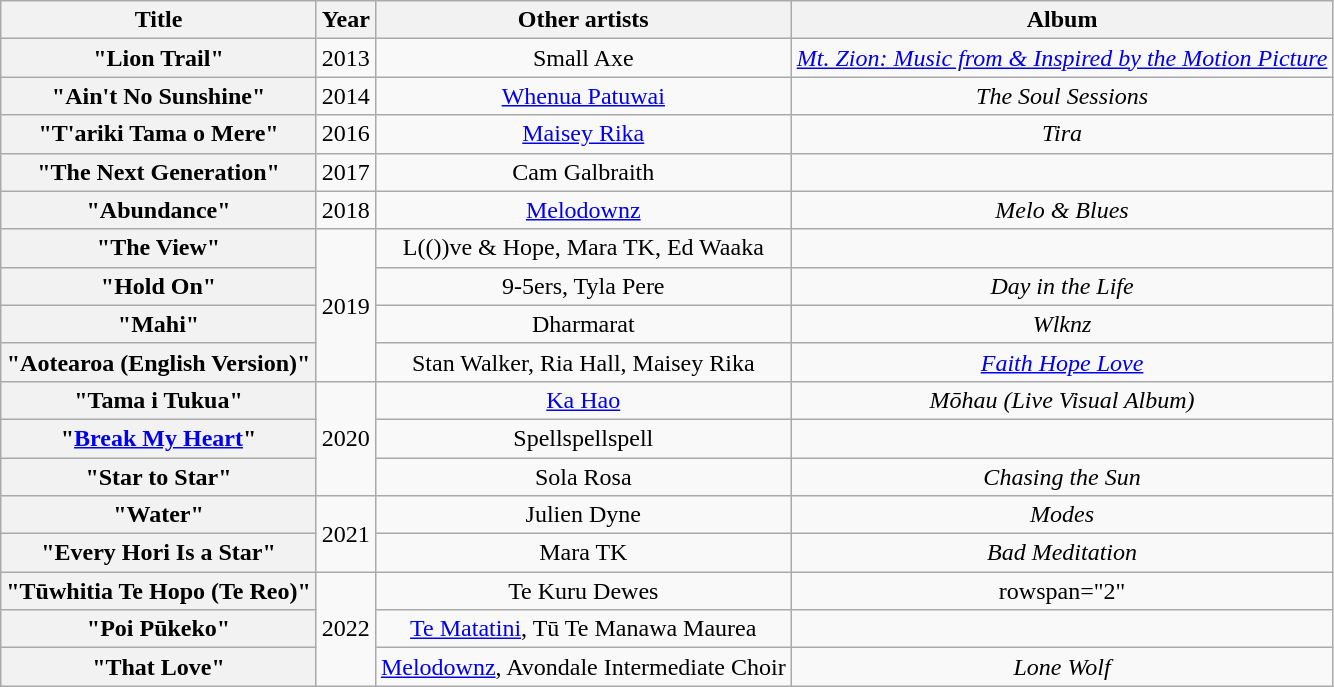<table class="wikitable sortable plainrowheaders" style="text-align: center;">
<tr>
<th scope="col">Title</th>
<th scope="col">Year</th>
<th scope="col">Other artists</th>
<th scope="col">Album</th>
</tr>
<tr>
<th scope="row">"Lion Trail"</th>
<td rowspan="1">2013</td>
<td>Small Axe</td>
<td><em><a href='#'>Mt. Zion: Music from & Inspired by the Motion Picture</a></em></td>
</tr>
<tr>
<th scope="row">"Ain't No Sunshine"</th>
<td rowspan="1">2014</td>
<td><a href='#'>Whenua Patuwai</a></td>
<td><em>The Soul Sessions</em></td>
</tr>
<tr>
<th scope="row">"T'ariki Tama o Mere"</th>
<td rowspan="1">2016</td>
<td><a href='#'>Maisey Rika</a></td>
<td><em>Tira</em></td>
</tr>
<tr>
<th scope="row">"The Next Generation"</th>
<td rowspan="1">2017</td>
<td>Cam Galbraith</td>
<td></td>
</tr>
<tr>
<th scope="row">"Abundance"</th>
<td rowspan="1">2018</td>
<td><a href='#'>Melodownz</a></td>
<td><em>Melo & Blues</em></td>
</tr>
<tr>
<th scope="row">"The View"</th>
<td rowspan="4">2019</td>
<td>L(())ve & Hope, Mara TK, Ed Waaka</td>
<td></td>
</tr>
<tr>
<th scope="row">"Hold On"</th>
<td>9-5ers, Tyla Pere</td>
<td><em>Day in the Life</em></td>
</tr>
<tr>
<th scope="row">"Mahi"</th>
<td>Dharmarat</td>
<td><em>Wlknz</em></td>
</tr>
<tr>
<th scope="row">"Aotearoa (English Version)"</th>
<td>Stan Walker, Ria Hall, Maisey Rika</td>
<td><em><a href='#'>Faith Hope Love</a></em></td>
</tr>
<tr>
<th scope="row">"Tama i Tukua"</th>
<td rowspan="3">2020</td>
<td><a href='#'>Ka Hao</a></td>
<td><em>Mōhau (Live Visual Album)</em></td>
</tr>
<tr>
<th scope="row">"<a href='#'>Break My Heart</a>"</th>
<td>Spellspellspell</td>
<td></td>
</tr>
<tr>
<th scope="row">"Star to Star"</th>
<td>Sola Rosa</td>
<td><em>Chasing the Sun</em></td>
</tr>
<tr>
<th scope="row">"Water"</th>
<td rowspan="2">2021</td>
<td>Julien Dyne</td>
<td><em>Modes</em></td>
</tr>
<tr>
<th scope="row">"Every Hori Is a Star"</th>
<td>Mara TK</td>
<td><em>Bad Meditation</em></td>
</tr>
<tr>
<th scope="row">"Tūwhitia Te Hopo (Te Reo)"</th>
<td rowspan="3">2022</td>
<td>Te Kuru Dewes</td>
<td>rowspan="2" </td>
</tr>
<tr>
<th scope="row">"Poi Pūkeko"</th>
<td><a href='#'>Te Matatini</a>, Tū Te Manawa Maurea</td>
</tr>
<tr>
<th scope="row">"That Love"</th>
<td><a href='#'>Melodownz</a>, Avondale Intermediate Choir</td>
<td><em>Lone Wolf</em></td>
</tr>
</table>
